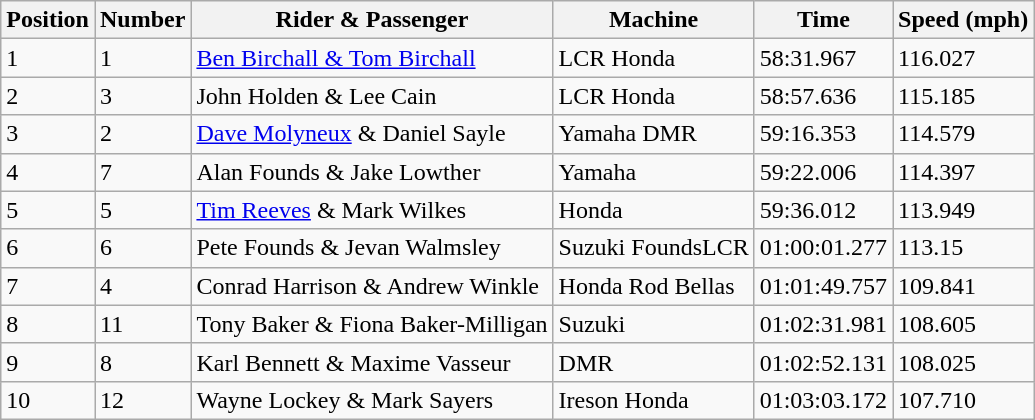<table class="wikitable">
<tr>
<th>Position</th>
<th>Number</th>
<th>Rider & Passenger</th>
<th>Machine</th>
<th>Time</th>
<th>Speed (mph)</th>
</tr>
<tr>
<td>1</td>
<td>1</td>
<td><a href='#'>Ben Birchall & Tom Birchall</a></td>
<td>LCR Honda</td>
<td>58:31.967</td>
<td>116.027</td>
</tr>
<tr>
<td>2</td>
<td>3</td>
<td>John Holden & Lee Cain</td>
<td>LCR Honda</td>
<td>58:57.636</td>
<td>115.185</td>
</tr>
<tr>
<td>3</td>
<td>2</td>
<td><a href='#'>Dave Molyneux</a> & Daniel Sayle</td>
<td>Yamaha DMR</td>
<td>59:16.353</td>
<td>114.579</td>
</tr>
<tr>
<td>4</td>
<td>7</td>
<td>Alan Founds & Jake Lowther</td>
<td>Yamaha</td>
<td>59:22.006</td>
<td>114.397</td>
</tr>
<tr>
<td>5</td>
<td>5</td>
<td><a href='#'>Tim Reeves</a> & Mark Wilkes</td>
<td>Honda</td>
<td>59:36.012</td>
<td>113.949</td>
</tr>
<tr>
<td>6</td>
<td>6</td>
<td>Pete Founds & Jevan Walmsley</td>
<td>Suzuki FoundsLCR</td>
<td>01:00:01.277</td>
<td>113.15</td>
</tr>
<tr>
<td>7</td>
<td>4</td>
<td>Conrad Harrison & Andrew Winkle</td>
<td>Honda Rod Bellas</td>
<td>01:01:49.757</td>
<td>109.841</td>
</tr>
<tr>
<td>8</td>
<td>11</td>
<td>Tony Baker & Fiona Baker-Milligan</td>
<td>Suzuki</td>
<td>01:02:31.981</td>
<td>108.605</td>
</tr>
<tr>
<td>9</td>
<td>8</td>
<td>Karl Bennett & Maxime Vasseur</td>
<td>DMR</td>
<td>01:02:52.131</td>
<td>108.025</td>
</tr>
<tr>
<td>10</td>
<td>12</td>
<td>Wayne Lockey & Mark Sayers</td>
<td>Ireson Honda</td>
<td>01:03:03.172</td>
<td>107.710</td>
</tr>
</table>
